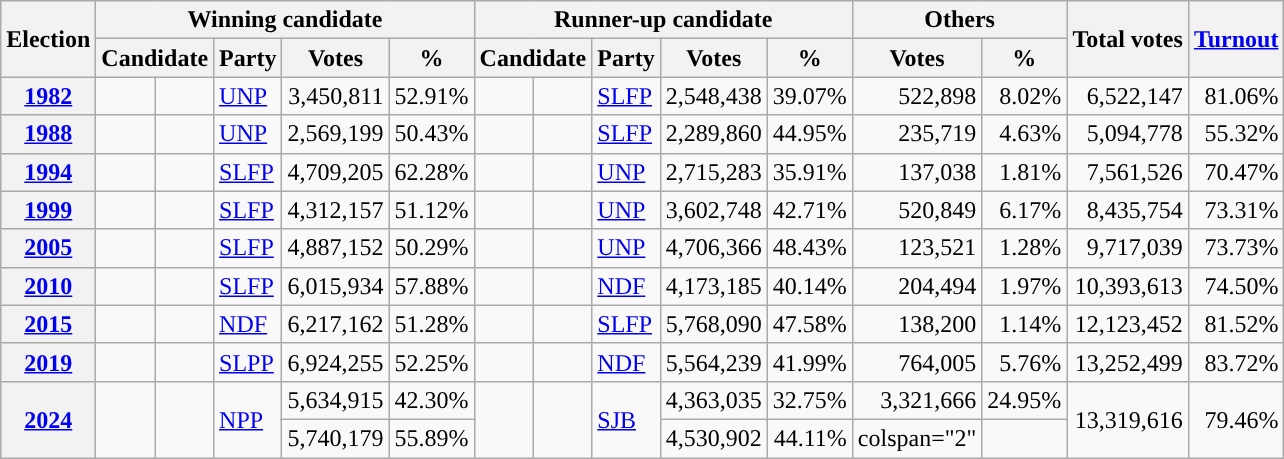<table class="wikitable sortable" style="text-align:right;">
<tr>
<th scope="col" rowspan="2">Election</th>
<th colspan="5">Winning candidate</th>
<th colspan="5">Runner-up candidate</th>
<th colspan="2">Others</th>
<th rowspan="2">Total votes</th>
<th rowspan="2" scope="col"><a href='#'>Turnout</a><br></th>
</tr>
<tr>
<th colspan="2">Candidate</th>
<th>Party</th>
<th scope="col">Votes</th>
<th scope="col">%</th>
<th colspan="2">Candidate</th>
<th>Party</th>
<th>Votes</th>
<th>%</th>
<th>Votes</th>
<th>%</th>
</tr>
<tr>
<th scope="row"><a href='#'>1982</a></th>
<td style="background:"></td>
<td style="text-align:left;"></td>
<td style="text-align:left;"><a href='#'>UNP</a></td>
<td>3,450,811</td>
<td>52.91%</td>
<td style="background:"></td>
<td style="text-align:left;"></td>
<td style="text-align:left;"><a href='#'>SLFP</a></td>
<td>2,548,438</td>
<td>39.07%</td>
<td>522,898</td>
<td>8.02%</td>
<td>6,522,147</td>
<td>81.06%</td>
</tr>
<tr>
<th scope="row"><a href='#'>1988</a></th>
<td style="background:"></td>
<td style="text-align:left;"></td>
<td style="text-align:left;"><a href='#'>UNP</a></td>
<td>2,569,199</td>
<td>50.43%</td>
<td style="background:"></td>
<td style="text-align:left;"></td>
<td style="text-align:left;"><a href='#'>SLFP</a></td>
<td>2,289,860</td>
<td>44.95%</td>
<td>235,719</td>
<td>4.63%</td>
<td>5,094,778</td>
<td>55.32%</td>
</tr>
<tr>
<th scope="row"><a href='#'>1994</a></th>
<td style="background:"></td>
<td style="text-align:left;"></td>
<td style="text-align:left;"><a href='#'>SLFP</a></td>
<td>4,709,205</td>
<td>62.28%</td>
<td style="background:"></td>
<td style="text-align:left;"></td>
<td style="text-align:left;"><a href='#'>UNP</a></td>
<td>2,715,283</td>
<td>35.91%</td>
<td>137,038</td>
<td>1.81%</td>
<td>7,561,526</td>
<td>70.47%</td>
</tr>
<tr>
<th scope="row"><a href='#'>1999</a></th>
<td style="background:"></td>
<td style="text-align:left;"></td>
<td style="text-align:left;"><a href='#'>SLFP</a></td>
<td>4,312,157</td>
<td>51.12%</td>
<td style="background:"></td>
<td style="text-align:left;"></td>
<td style="text-align:left;"><a href='#'>UNP</a></td>
<td>3,602,748</td>
<td>42.71%</td>
<td>520,849</td>
<td>6.17%</td>
<td>8,435,754</td>
<td>73.31%</td>
</tr>
<tr>
<th scope="row"><a href='#'>2005</a></th>
<td style="background:"></td>
<td style="text-align:left;"></td>
<td style="text-align:left;"><a href='#'>SLFP</a></td>
<td>4,887,152</td>
<td>50.29%</td>
<td style="background:"></td>
<td style="text-align:left;"></td>
<td style="text-align:left;"><a href='#'>UNP</a></td>
<td>4,706,366</td>
<td>48.43%</td>
<td>123,521</td>
<td>1.28%</td>
<td>9,717,039</td>
<td>73.73%</td>
</tr>
<tr>
<th scope="row"><a href='#'>2010</a></th>
<td style="background:"></td>
<td style="text-align:left;"></td>
<td style="text-align:left;"><a href='#'>SLFP</a></td>
<td>6,015,934</td>
<td>57.88%</td>
<td style="background:"></td>
<td style="text-align:left;"></td>
<td style="text-align:left;"><a href='#'>NDF</a></td>
<td>4,173,185</td>
<td>40.14%</td>
<td>204,494</td>
<td>1.97%</td>
<td>10,393,613</td>
<td>74.50%</td>
</tr>
<tr>
<th scope="row"><a href='#'>2015</a></th>
<td style="background:"></td>
<td style="text-align:left;"></td>
<td style="text-align:left;"><a href='#'>NDF</a></td>
<td>6,217,162</td>
<td>51.28%</td>
<td style="background:"></td>
<td style="text-align:left;"></td>
<td style="text-align:left;"><a href='#'>SLFP</a></td>
<td>5,768,090</td>
<td>47.58%</td>
<td>138,200</td>
<td>1.14%</td>
<td>12,123,452</td>
<td>81.52%</td>
</tr>
<tr>
<th scope="row"><a href='#'>2019</a></th>
<td style="background:"></td>
<td style="text-align:left;"></td>
<td style="text-align:left;"><a href='#'>SLPP</a></td>
<td>6,924,255</td>
<td>52.25%</td>
<td style="background:"></td>
<td style="text-align:left;"></td>
<td style="text-align:left;"><a href='#'>NDF</a></td>
<td>5,564,239</td>
<td>41.99%</td>
<td>764,005</td>
<td>5.76%</td>
<td>13,252,499</td>
<td>83.72%</td>
</tr>
<tr>
<th rowspan="2" scope="row"><a href='#'>2024</a></th>
<td rowspan="2" style="background:"></td>
<td rowspan="2" style="text-align:left;"></td>
<td rowspan="2" style="text-align:left;"><a href='#'>NPP</a></td>
<td>5,634,915</td>
<td>42.30%</td>
<td rowspan="2" style="background:"></td>
<td rowspan="2" style="text-align:left;"></td>
<td rowspan="2" style="text-align:left;"><a href='#'>SJB</a></td>
<td>4,363,035</td>
<td>32.75%</td>
<td>3,321,666</td>
<td>24.95%</td>
<td rowspan="2">13,319,616</td>
<td rowspan="2">79.46%</td>
</tr>
<tr>
<td>5,740,179</td>
<td>55.89%</td>
<td>4,530,902</td>
<td>44.11%</td>
<td>colspan="2" </td>
</tr>
</table>
